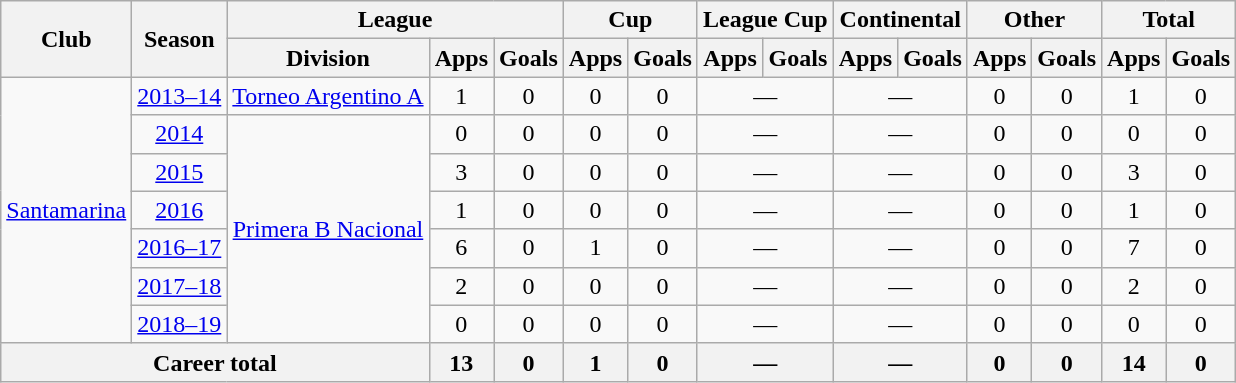<table class="wikitable" style="text-align:center">
<tr>
<th rowspan="2">Club</th>
<th rowspan="2">Season</th>
<th colspan="3">League</th>
<th colspan="2">Cup</th>
<th colspan="2">League Cup</th>
<th colspan="2">Continental</th>
<th colspan="2">Other</th>
<th colspan="2">Total</th>
</tr>
<tr>
<th>Division</th>
<th>Apps</th>
<th>Goals</th>
<th>Apps</th>
<th>Goals</th>
<th>Apps</th>
<th>Goals</th>
<th>Apps</th>
<th>Goals</th>
<th>Apps</th>
<th>Goals</th>
<th>Apps</th>
<th>Goals</th>
</tr>
<tr>
<td rowspan="7"><a href='#'>Santamarina</a></td>
<td><a href='#'>2013–14</a></td>
<td rowspan="1"><a href='#'>Torneo Argentino A</a></td>
<td>1</td>
<td>0</td>
<td>0</td>
<td>0</td>
<td colspan="2">—</td>
<td colspan="2">—</td>
<td>0</td>
<td>0</td>
<td>1</td>
<td>0</td>
</tr>
<tr>
<td><a href='#'>2014</a></td>
<td rowspan="6"><a href='#'>Primera B Nacional</a></td>
<td>0</td>
<td>0</td>
<td>0</td>
<td>0</td>
<td colspan="2">—</td>
<td colspan="2">—</td>
<td>0</td>
<td>0</td>
<td>0</td>
<td>0</td>
</tr>
<tr>
<td><a href='#'>2015</a></td>
<td>3</td>
<td>0</td>
<td>0</td>
<td>0</td>
<td colspan="2">—</td>
<td colspan="2">—</td>
<td>0</td>
<td>0</td>
<td>3</td>
<td>0</td>
</tr>
<tr>
<td><a href='#'>2016</a></td>
<td>1</td>
<td>0</td>
<td>0</td>
<td>0</td>
<td colspan="2">—</td>
<td colspan="2">—</td>
<td>0</td>
<td>0</td>
<td>1</td>
<td>0</td>
</tr>
<tr>
<td><a href='#'>2016–17</a></td>
<td>6</td>
<td>0</td>
<td>1</td>
<td>0</td>
<td colspan="2">—</td>
<td colspan="2">—</td>
<td>0</td>
<td>0</td>
<td>7</td>
<td>0</td>
</tr>
<tr>
<td><a href='#'>2017–18</a></td>
<td>2</td>
<td>0</td>
<td>0</td>
<td>0</td>
<td colspan="2">—</td>
<td colspan="2">—</td>
<td>0</td>
<td>0</td>
<td>2</td>
<td>0</td>
</tr>
<tr>
<td><a href='#'>2018–19</a></td>
<td>0</td>
<td>0</td>
<td>0</td>
<td>0</td>
<td colspan="2">—</td>
<td colspan="2">—</td>
<td>0</td>
<td>0</td>
<td>0</td>
<td>0</td>
</tr>
<tr>
<th colspan="3">Career total</th>
<th>13</th>
<th>0</th>
<th>1</th>
<th>0</th>
<th colspan="2">—</th>
<th colspan="2">—</th>
<th>0</th>
<th>0</th>
<th>14</th>
<th>0</th>
</tr>
</table>
